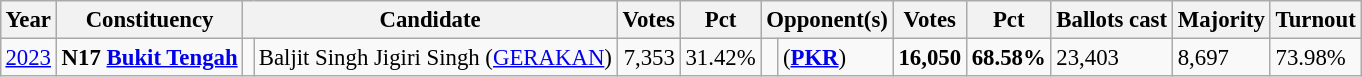<table class="wikitable" style="margin:0.5em ; font-size:95%">
<tr>
<th>Year</th>
<th>Constituency</th>
<th colspan=2>Candidate</th>
<th>Votes</th>
<th>Pct</th>
<th colspan=2>Opponent(s)</th>
<th>Votes</th>
<th>Pct</th>
<th>Ballots cast</th>
<th>Majority</th>
<th>Turnout</th>
</tr>
<tr>
<td><a href='#'>2023</a></td>
<td><strong>N17 <a href='#'>Bukit Tengah</a></strong></td>
<td bgcolor=></td>
<td>Baljit Singh Jigiri Singh (<a href='#'>GERAKAN</a>)</td>
<td align=right>7,353</td>
<td>31.42%</td>
<td></td>
<td> (<a href='#'><strong>PKR</strong></a>)</td>
<td align=right><strong>16,050</strong></td>
<td><strong>68.58%</strong></td>
<td>23,403</td>
<td>8,697</td>
<td>73.98%</td>
</tr>
</table>
